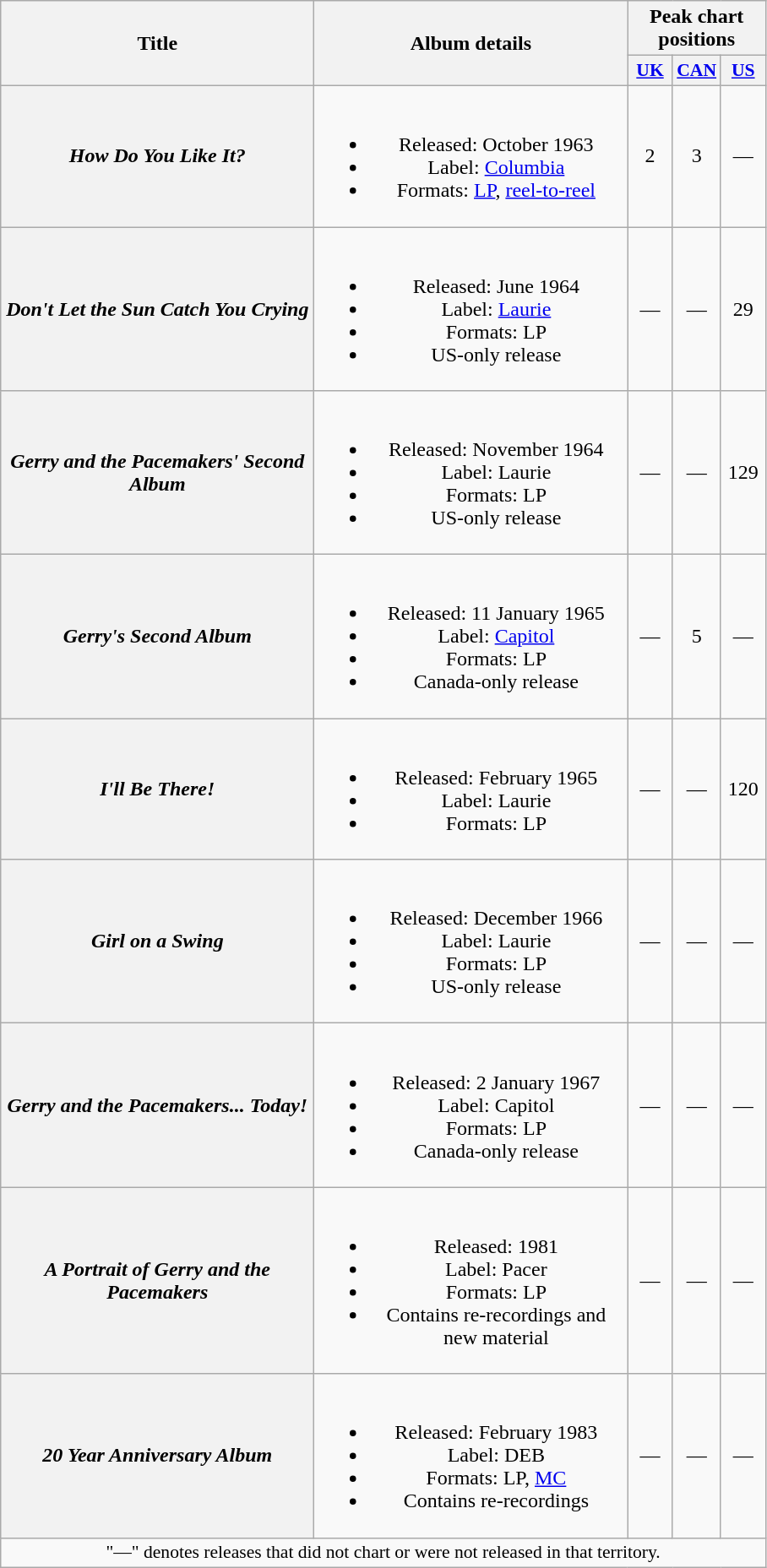<table class="wikitable plainrowheaders" style="text-align:center;">
<tr>
<th rowspan="2" scope="col" style="width:15em;">Title</th>
<th rowspan="2" scope="col" style="width:15em;">Album details</th>
<th colspan="3">Peak chart positions</th>
</tr>
<tr>
<th scope="col" style="width:2em;font-size:90%;"><a href='#'>UK</a><br></th>
<th scope="col" style="width:2em;font-size:90%;"><a href='#'>CAN</a><br></th>
<th scope="col" style="width:2em;font-size:90%;"><a href='#'>US</a><br></th>
</tr>
<tr>
<th scope="row"><em>How Do You Like It?</em> </th>
<td><br><ul><li>Released: October 1963</li><li>Label: <a href='#'>Columbia</a></li><li>Formats: <a href='#'>LP</a>, <a href='#'>reel-to-reel</a></li></ul></td>
<td>2</td>
<td>3</td>
<td>—</td>
</tr>
<tr>
<th scope="row"><em>Don't Let the Sun Catch You Crying</em></th>
<td><br><ul><li>Released: June 1964</li><li>Label: <a href='#'>Laurie</a></li><li>Formats: LP</li><li>US-only release</li></ul></td>
<td>—</td>
<td>—</td>
<td>29</td>
</tr>
<tr>
<th scope="row"><em>Gerry and the Pacemakers' Second Album</em></th>
<td><br><ul><li>Released: November 1964</li><li>Label: Laurie</li><li>Formats: LP</li><li>US-only release</li></ul></td>
<td>—</td>
<td>—</td>
<td>129</td>
</tr>
<tr>
<th scope="row"><em>Gerry's Second Album</em></th>
<td><br><ul><li>Released: 11 January 1965</li><li>Label: <a href='#'>Capitol</a></li><li>Formats: LP</li><li>Canada-only release</li></ul></td>
<td>—</td>
<td>5</td>
<td>—</td>
</tr>
<tr>
<th scope="row"><em>I'll Be There!</em></th>
<td><br><ul><li>Released: February 1965</li><li>Label: Laurie</li><li>Formats: LP</li></ul></td>
<td>—</td>
<td>—</td>
<td>120</td>
</tr>
<tr>
<th scope="row"><em>Girl on a Swing</em></th>
<td><br><ul><li>Released: December 1966</li><li>Label: Laurie</li><li>Formats: LP</li><li>US-only release</li></ul></td>
<td>—</td>
<td>—</td>
<td>—</td>
</tr>
<tr>
<th scope="row"><em>Gerry and the Pacemakers... Today!</em></th>
<td><br><ul><li>Released: 2 January 1967</li><li>Label: Capitol</li><li>Formats: LP</li><li>Canada-only release</li></ul></td>
<td>—</td>
<td>—</td>
<td>—</td>
</tr>
<tr>
<th scope="row"><em>A Portrait of Gerry and the Pacemakers</em></th>
<td><br><ul><li>Released: 1981</li><li>Label: Pacer</li><li>Formats: LP</li><li>Contains re-recordings and new material</li></ul></td>
<td>—</td>
<td>—</td>
<td>—</td>
</tr>
<tr>
<th scope="row"><em>20 Year Anniversary Album</em></th>
<td><br><ul><li>Released: February 1983</li><li>Label: DEB</li><li>Formats: LP, <a href='#'>MC</a></li><li>Contains re-recordings</li></ul></td>
<td>—</td>
<td>—</td>
<td>—</td>
</tr>
<tr>
<td colspan="5" style="font-size:90%">"—" denotes releases that did not chart or were not released in that territory.</td>
</tr>
</table>
